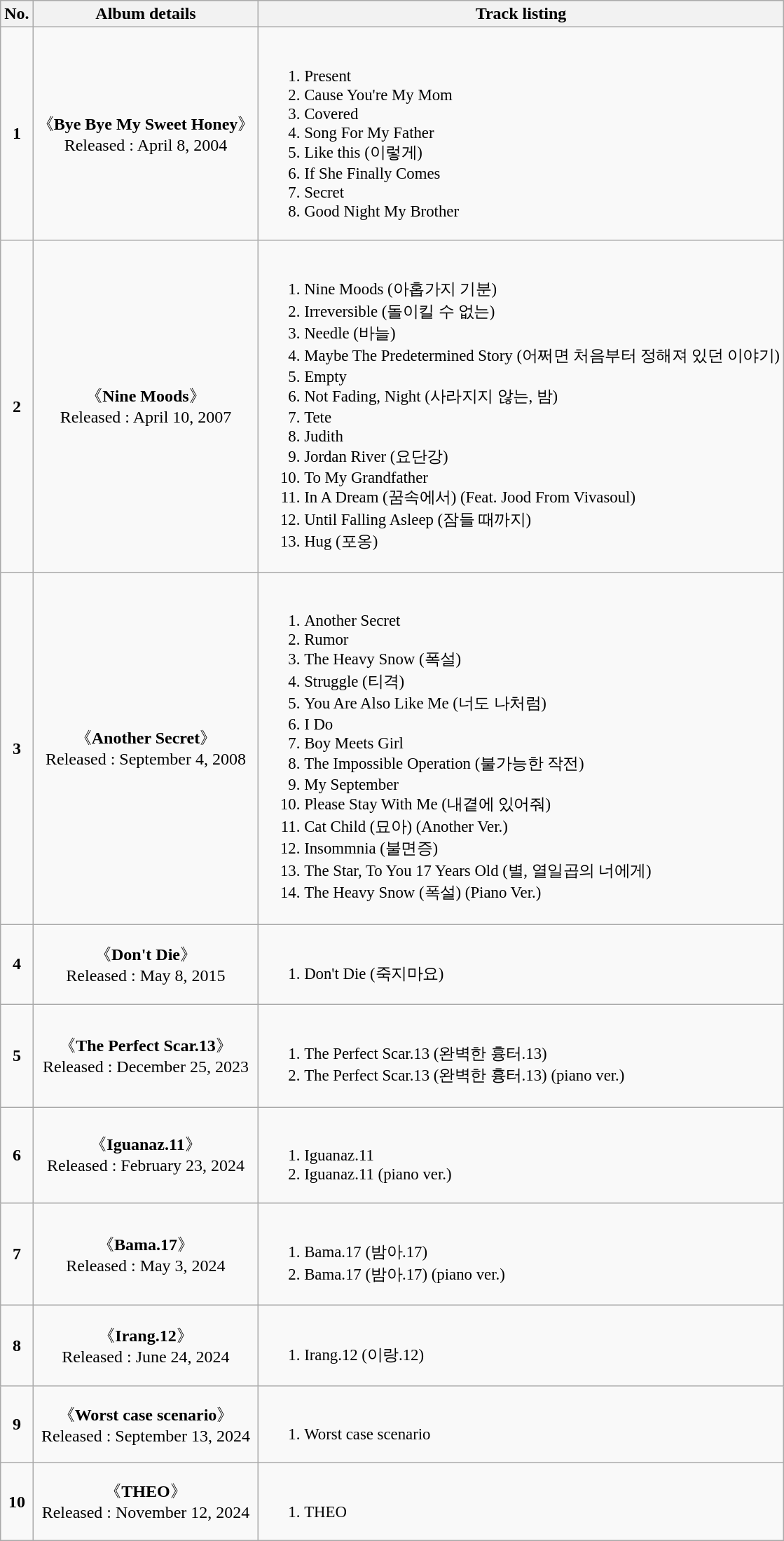<table class="wikitable">
<tr>
<th align="left">No.</th>
<th align="left">Album details</th>
<th align="left">Track listing</th>
</tr>
<tr>
<td align="center"><strong>1</strong></td>
<td align="center">《<strong>Bye Bye My Sweet Honey</strong>》<br>Released : April 8, 2004</td>
<td align="left" style="font-size: 95%;"><br><ol><li>Present</li><li>Cause You're My Mom</li><li>Covered</li><li>Song For My Father</li><li>Like this (이렇게)</li><li>If She Finally Comes</li><li>Secret</li><li>Good Night My Brother</li></ol></td>
</tr>
<tr>
<td align="center"><strong>2</strong></td>
<td align="center">《<strong>Nine Moods</strong>》<br>Released : April 10, 2007</td>
<td align="left" style="font-size: 95%;"><br><ol><li>Nine Moods (아홉가지 기분)</li><li>Irreversible (돌이킬 수 없는)</li><li>Needle (바늘)</li><li>Maybe The Predetermined Story (어쩌면 처음부터 정해져 있던 이야기)</li><li>Empty</li><li>Not Fading, Night (사라지지 않는, 밤)</li><li>Tete</li><li>Judith</li><li>Jordan River (요단강)</li><li>To My Grandfather</li><li>In A Dream (꿈속에서) (Feat. Jood From Vivasoul)</li><li>Until Falling Asleep (잠들 때까지)</li><li>Hug (포옹)</li></ol></td>
</tr>
<tr>
<td align="center"><strong>3</strong></td>
<td align="center">《<strong>Another Secret</strong>》<br>Released : September 4, 2008</td>
<td align="left" style="font-size: 95%;"><br><ol><li>Another Secret</li><li>Rumor</li><li>The Heavy Snow (폭설)</li><li>Struggle (티격)</li><li>You Are Also Like Me (너도 나처럼)</li><li>I Do</li><li>Boy Meets Girl</li><li>The Impossible Operation (불가능한 작전)</li><li>My September</li><li>Please Stay With Me (내곁에 있어줘)</li><li>Cat Child (묘아) (Another Ver.)</li><li>Insommnia (불면증)</li><li>The Star, To You 17 Years Old (별, 열일곱의 너에게)</li><li>The Heavy Snow (폭설) (Piano Ver.)</li></ol></td>
</tr>
<tr>
<td align="center"><strong>4</strong></td>
<td align="center">《<strong>Don't Die</strong>》<br>Released : May 8, 2015</td>
<td align="left" style="font-size: 95%;"><br><ol><li>Don't Die (죽지마요)</li></ol></td>
</tr>
<tr>
<td align="center"><strong>5</strong></td>
<td align="center">《<strong>The Perfect Scar.13</strong>》 <br>Released : December 25, 2023</td>
<td align="left" style="font-size: 95%;"><br><ol><li>The Perfect Scar.13 (완벽한 흉터.13)</li><li>The Perfect Scar.13 (완벽한 흉터.13) (piano ver.)</li></ol></td>
</tr>
<tr>
<td align="center"><strong>6</strong></td>
<td align="center">《<strong>Iguanaz.11</strong>》 <br>Released : February 23, 2024</td>
<td align="left" style="font-size: 95%;"><br><ol><li>Iguanaz.11</li><li>Iguanaz.11 (piano ver.)</li></ol></td>
</tr>
<tr>
<td align="center"><strong>7</strong></td>
<td align="center">《<strong>Bama.17</strong>》 <br>Released : May 3, 2024</td>
<td align="left" style="font-size: 95%;"><br><ol><li>Bama.17 (밤아.17)</li><li>Bama.17 (밤아.17) (piano ver.)</li></ol></td>
</tr>
<tr>
<td align="center"><strong>8</strong></td>
<td align="center">《<strong>Irang.12</strong>》 <br>Released : June 24, 2024</td>
<td align="left" style="font-size: 95%;"><br><ol><li>Irang.12 (이랑.12)</li></ol></td>
</tr>
<tr>
<td align="center"><strong>9</strong></td>
<td align="center">《<strong>Worst case scenario</strong>》 <br>Released : September 13, 2024</td>
<td align="left" style="font-size: 95%;"><br><ol><li>Worst case scenario</li></ol></td>
</tr>
<tr>
<td align="center"><strong>10</strong></td>
<td align="center">《<strong>THEO</strong>》 <br>Released : November 12, 2024</td>
<td align="left" style="font-size: 95%;"><br><ol><li>THEO</li></ol></td>
</tr>
</table>
